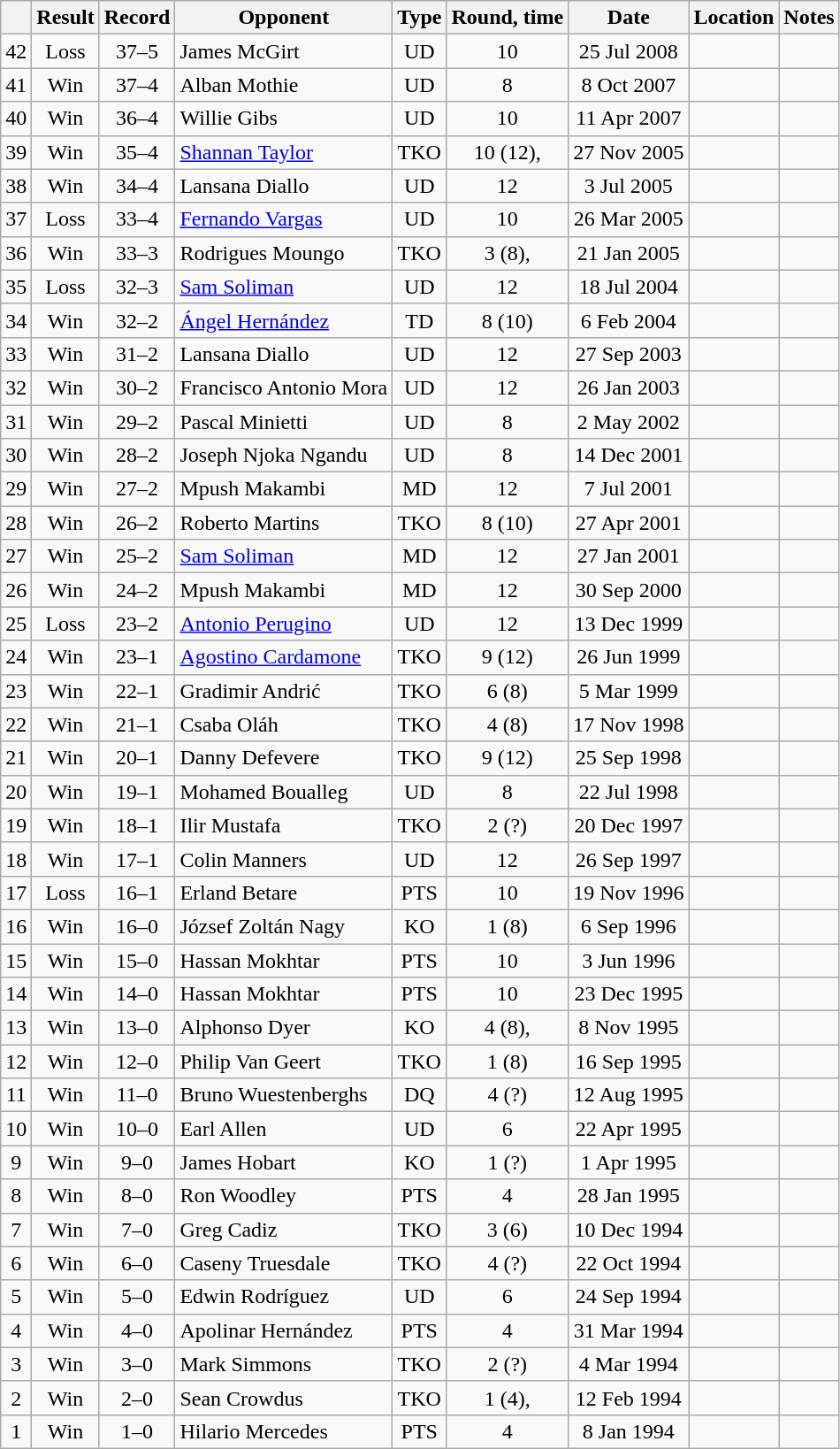<table class="wikitable" style="text-align:center">
<tr>
<th></th>
<th>Result</th>
<th>Record</th>
<th>Opponent</th>
<th>Type</th>
<th>Round, time</th>
<th>Date</th>
<th>Location</th>
<th>Notes</th>
</tr>
<tr>
<td>42</td>
<td>Loss</td>
<td>37–5</td>
<td style="text-align:left;"> James McGirt</td>
<td>UD</td>
<td>10</td>
<td>25 Jul 2008</td>
<td style="text-align:left"> </td>
<td></td>
</tr>
<tr>
<td>41</td>
<td>Win</td>
<td>37–4</td>
<td style="text-align:left;"> Alban Mothie</td>
<td>UD</td>
<td>8</td>
<td>8 Oct 2007</td>
<td style="text-align:left"> </td>
<td></td>
</tr>
<tr>
<td>40</td>
<td>Win</td>
<td>36–4</td>
<td style="text-align:left;"> Willie Gibs</td>
<td>UD</td>
<td>10</td>
<td>11 Apr 2007</td>
<td style="text-align:left"> </td>
<td></td>
</tr>
<tr>
<td>39</td>
<td>Win</td>
<td>35–4</td>
<td style="text-align:left;"> <a href='#'>Shannan Taylor</a></td>
<td>TKO</td>
<td>10 (12), </td>
<td>27 Nov 2005</td>
<td style="text-align:left"> </td>
<td style="text-align:left"></td>
</tr>
<tr>
<td>38</td>
<td>Win</td>
<td>34–4</td>
<td style="text-align:left;"> Lansana Diallo</td>
<td>UD</td>
<td>12</td>
<td>3 Jul 2005</td>
<td style="text-align:left"> </td>
<td style="text-align:left"></td>
</tr>
<tr>
<td>37</td>
<td>Loss</td>
<td>33–4</td>
<td style="text-align:left;"> <a href='#'>Fernando Vargas</a></td>
<td>UD</td>
<td>10</td>
<td>26 Mar 2005</td>
<td style="text-align:left"> </td>
<td></td>
</tr>
<tr>
<td>36</td>
<td>Win</td>
<td>33–3</td>
<td style="text-align:left;"> Rodrigues Moungo</td>
<td>TKO</td>
<td>3 (8), </td>
<td>21 Jan 2005</td>
<td style="text-align:left"> </td>
<td style="text-align:left"></td>
</tr>
<tr>
<td>35</td>
<td>Loss</td>
<td>32–3</td>
<td style="text-align:left;"> <a href='#'>Sam Soliman</a></td>
<td>UD</td>
<td>12</td>
<td>18 Jul 2004</td>
<td style="text-align:left"> </td>
<td></td>
</tr>
<tr>
<td>34</td>
<td>Win</td>
<td>32–2</td>
<td style="text-align:left;"> <a href='#'>Ángel Hernández</a></td>
<td>TD</td>
<td>8 (10)</td>
<td>6 Feb 2004</td>
<td style="text-align:left"> </td>
<td style="text-align:left"></td>
</tr>
<tr>
<td>33</td>
<td>Win</td>
<td>31–2</td>
<td style="text-align:left;"> Lansana Diallo</td>
<td>UD</td>
<td>12</td>
<td>27 Sep 2003</td>
<td style="text-align:left"> </td>
<td style="text-align:left"></td>
</tr>
<tr>
<td>32</td>
<td>Win</td>
<td>30–2</td>
<td style="text-align:left;"> Francisco Antonio Mora</td>
<td>UD</td>
<td>12</td>
<td>26 Jan 2003</td>
<td style="text-align:left"> </td>
<td style="text-align:left"></td>
</tr>
<tr>
<td>31</td>
<td>Win</td>
<td>29–2</td>
<td style="text-align:left;"> Pascal Minietti</td>
<td>UD</td>
<td>8</td>
<td>2 May 2002</td>
<td style="text-align:left"> </td>
<td></td>
</tr>
<tr>
<td>30</td>
<td>Win</td>
<td>28–2</td>
<td style="text-align:left;"> Joseph Njoka Ngandu</td>
<td>UD</td>
<td>8</td>
<td>14 Dec 2001</td>
<td style="text-align:left"> </td>
<td></td>
</tr>
<tr>
<td>29</td>
<td>Win</td>
<td>27–2</td>
<td style="text-align:left;"> Mpush Makambi</td>
<td>MD</td>
<td>12</td>
<td>7 Jul 2001</td>
<td style="text-align:left"> </td>
<td style="text-align:left"></td>
</tr>
<tr>
<td>28</td>
<td>Win</td>
<td>26–2</td>
<td style="text-align:left;"> Roberto Martins</td>
<td>TKO</td>
<td>8 (10)</td>
<td>27 Apr 2001</td>
<td style="text-align:left"> </td>
<td></td>
</tr>
<tr>
<td>27</td>
<td>Win</td>
<td>25–2</td>
<td style="text-align:left;"> <a href='#'>Sam Soliman</a></td>
<td>MD</td>
<td>12</td>
<td>27 Jan 2001</td>
<td style="text-align:left"> </td>
<td style="text-align:left"></td>
</tr>
<tr>
<td>26</td>
<td>Win</td>
<td>24–2</td>
<td style="text-align:left;"> Mpush Makambi</td>
<td>MD</td>
<td>12</td>
<td>30 Sep 2000</td>
<td style="text-align:left"> </td>
<td style="text-align:left"></td>
</tr>
<tr>
<td>25</td>
<td>Loss</td>
<td>23–2</td>
<td style="text-align:left;"> <a href='#'>Antonio Perugino</a></td>
<td>UD</td>
<td>12</td>
<td>13 Dec 1999</td>
<td style="text-align:left"> </td>
<td style="text-align:left"></td>
</tr>
<tr>
<td>24</td>
<td>Win</td>
<td>23–1</td>
<td style="text-align:left;"> <a href='#'>Agostino Cardamone</a></td>
<td>TKO</td>
<td>9 (12)</td>
<td>26 Jun 1999</td>
<td style="text-align:left"> </td>
<td style="text-align:left"></td>
</tr>
<tr>
<td>23</td>
<td>Win</td>
<td>22–1</td>
<td style="text-align:left;"> Gradimir Andrić</td>
<td>TKO</td>
<td>6 (8)</td>
<td>5 Mar 1999</td>
<td style="text-align:left"> </td>
<td></td>
</tr>
<tr>
<td>22</td>
<td>Win</td>
<td>21–1</td>
<td style="text-align:left;"> Csaba Oláh</td>
<td>TKO</td>
<td>4 (8)</td>
<td>17 Nov 1998</td>
<td style="text-align:left"> </td>
<td></td>
</tr>
<tr>
<td>21</td>
<td>Win</td>
<td>20–1</td>
<td style="text-align:left;"> Danny Defevere</td>
<td>TKO</td>
<td>9 (12)</td>
<td>25 Sep 1998</td>
<td style="text-align:left"> </td>
<td style="text-align:left"></td>
</tr>
<tr>
<td>20</td>
<td>Win</td>
<td>19–1</td>
<td style="text-align:left;"> Mohamed Boualleg</td>
<td>UD</td>
<td>8</td>
<td>22 Jul 1998</td>
<td style="text-align:left"> </td>
<td></td>
</tr>
<tr>
<td>19</td>
<td>Win</td>
<td>18–1</td>
<td style="text-align:left;"> Ilir Mustafa</td>
<td>TKO</td>
<td>2 (?)</td>
<td>20 Dec 1997</td>
<td style="text-align:left"> </td>
<td></td>
</tr>
<tr>
<td>18</td>
<td>Win</td>
<td>17–1</td>
<td style="text-align:left;"> Colin Manners</td>
<td>UD</td>
<td>12</td>
<td>26 Sep 1997</td>
<td style="text-align:left"> </td>
<td></td>
</tr>
<tr>
<td>17</td>
<td>Loss</td>
<td>16–1</td>
<td style="text-align:left;"> Erland Betare</td>
<td>PTS</td>
<td>10</td>
<td>19 Nov 1996</td>
<td style="text-align:left"> </td>
<td></td>
</tr>
<tr>
<td>16</td>
<td>Win</td>
<td>16–0</td>
<td style="text-align:left;"> József Zoltán Nagy</td>
<td>KO</td>
<td>1 (8)</td>
<td>6 Sep 1996</td>
<td style="text-align:left"> </td>
<td></td>
</tr>
<tr>
<td>15</td>
<td>Win</td>
<td>15–0</td>
<td style="text-align:left;"> Hassan Mokhtar</td>
<td>PTS</td>
<td>10</td>
<td>3 Jun 1996</td>
<td style="text-align:left"> </td>
<td style="text-align:left"></td>
</tr>
<tr>
<td>14</td>
<td>Win</td>
<td>14–0</td>
<td style="text-align:left;"> Hassan Mokhtar</td>
<td>PTS</td>
<td>10</td>
<td>23 Dec 1995</td>
<td style="text-align:left"> </td>
<td style="text-align:left"></td>
</tr>
<tr>
<td>13</td>
<td>Win</td>
<td>13–0</td>
<td style="text-align:left;"> Alphonso Dyer</td>
<td>KO</td>
<td>4 (8), </td>
<td>8 Nov 1995</td>
<td style="text-align:left"> </td>
<td></td>
</tr>
<tr>
<td>12</td>
<td>Win</td>
<td>12–0</td>
<td style="text-align:left;"> Philip Van Geert</td>
<td>TKO</td>
<td>1 (8)</td>
<td>16 Sep 1995</td>
<td style="text-align:left"> </td>
<td></td>
</tr>
<tr>
<td>11</td>
<td>Win</td>
<td>11–0</td>
<td style="text-align:left;"> Bruno Wuestenberghs</td>
<td>DQ</td>
<td>4 (?)</td>
<td>12 Aug 1995</td>
<td style="text-align:left"> </td>
<td></td>
</tr>
<tr>
<td>10</td>
<td>Win</td>
<td>10–0</td>
<td style="text-align:left;"> Earl Allen</td>
<td>UD</td>
<td>6</td>
<td>22 Apr 1995</td>
<td style="text-align:left"> </td>
<td></td>
</tr>
<tr>
<td>9</td>
<td>Win</td>
<td>9–0</td>
<td style="text-align:left;"> James Hobart</td>
<td>KO</td>
<td>1 (?)</td>
<td>1 Apr 1995</td>
<td style="text-align:left"> </td>
<td></td>
</tr>
<tr>
<td>8</td>
<td>Win</td>
<td>8–0</td>
<td style="text-align:left;"> Ron Woodley</td>
<td>PTS</td>
<td>4</td>
<td>28 Jan 1995</td>
<td style="text-align:left"> </td>
<td></td>
</tr>
<tr>
<td>7</td>
<td>Win</td>
<td>7–0</td>
<td style="text-align:left;"> Greg Cadiz</td>
<td>TKO</td>
<td>3 (6)</td>
<td>10 Dec 1994</td>
<td style="text-align:left"> </td>
<td></td>
</tr>
<tr>
<td>6</td>
<td>Win</td>
<td>6–0</td>
<td style="text-align:left;"> Caseny Truesdale</td>
<td>TKO</td>
<td>4 (?)</td>
<td>22 Oct 1994</td>
<td style="text-align:left"> </td>
<td></td>
</tr>
<tr>
<td>5</td>
<td>Win</td>
<td>5–0</td>
<td style="text-align:left;"> Edwin Rodríguez</td>
<td>UD</td>
<td>6</td>
<td>24 Sep 1994</td>
<td style="text-align:left"> </td>
<td></td>
</tr>
<tr>
<td>4</td>
<td>Win</td>
<td>4–0</td>
<td style="text-align:left;"> Apolinar Hernández</td>
<td>PTS</td>
<td>4</td>
<td>31 Mar 1994</td>
<td style="text-align:left"> </td>
<td></td>
</tr>
<tr>
<td>3</td>
<td>Win</td>
<td>3–0</td>
<td style="text-align:left;"> Mark Simmons</td>
<td>TKO</td>
<td>2 (?)</td>
<td>4 Mar 1994</td>
<td style="text-align:left"> </td>
<td></td>
</tr>
<tr>
<td>2</td>
<td>Win</td>
<td>2–0</td>
<td style="text-align:left;"> Sean Crowdus</td>
<td>TKO</td>
<td>1 (4), </td>
<td>12 Feb 1994</td>
<td style="text-align:left"> </td>
<td></td>
</tr>
<tr>
<td>1</td>
<td>Win</td>
<td>1–0</td>
<td style="text-align:left;"> Hilario Mercedes</td>
<td>PTS</td>
<td>4</td>
<td>8 Jan 1994</td>
<td style="text-align:left"> </td>
<td></td>
</tr>
</table>
